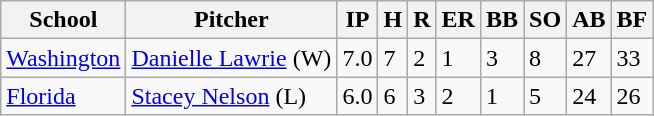<table class="wikitable">
<tr>
<th>School</th>
<th>Pitcher</th>
<th>IP</th>
<th>H</th>
<th>R</th>
<th>ER</th>
<th>BB</th>
<th>SO</th>
<th>AB</th>
<th>BF</th>
</tr>
<tr>
<td><a href='#'>Washington</a></td>
<td><a href='#'>Danielle Lawrie</a> (W)</td>
<td>7.0</td>
<td>7</td>
<td>2</td>
<td>1</td>
<td>3</td>
<td>8</td>
<td>27</td>
<td>33</td>
</tr>
<tr>
<td><a href='#'>Florida</a></td>
<td><a href='#'>Stacey Nelson</a> (L)</td>
<td>6.0</td>
<td>6</td>
<td>3</td>
<td>2</td>
<td>1</td>
<td>5</td>
<td>24</td>
<td>26</td>
</tr>
</table>
